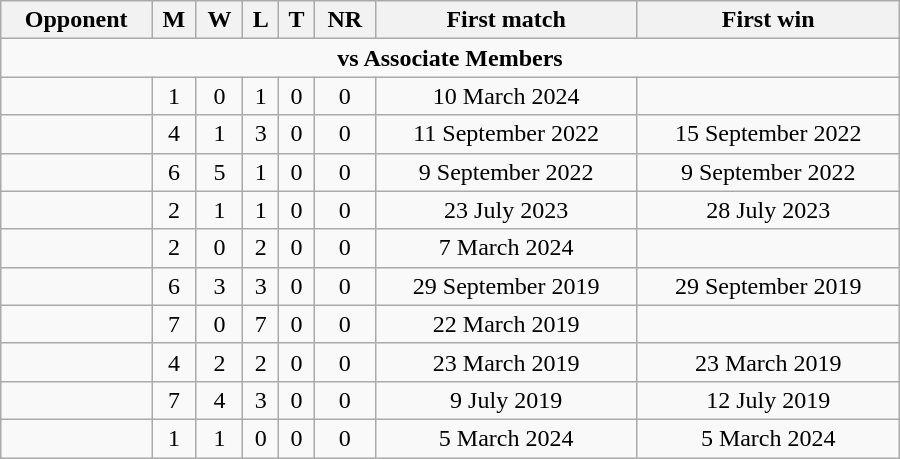<table class="wikitable" style="text-align: center; width: 600px;">
<tr>
<th>Opponent</th>
<th>M</th>
<th>W</th>
<th>L</th>
<th>T</th>
<th>NR</th>
<th>First match</th>
<th>First win</th>
</tr>
<tr>
<td colspan="8" style="text-align:center;"><strong>vs Associate Members</strong></td>
</tr>
<tr>
<td align=left></td>
<td>1</td>
<td>0</td>
<td>1</td>
<td>0</td>
<td>0</td>
<td>10 March 2024</td>
<td></td>
</tr>
<tr>
<td align=left></td>
<td>4</td>
<td>1</td>
<td>3</td>
<td>0</td>
<td>0</td>
<td>11 September 2022</td>
<td>15 September 2022</td>
</tr>
<tr>
<td align=left></td>
<td>6</td>
<td>5</td>
<td>1</td>
<td>0</td>
<td>0</td>
<td>9 September 2022</td>
<td>9 September 2022</td>
</tr>
<tr>
<td align=left></td>
<td>2</td>
<td>1</td>
<td>1</td>
<td>0</td>
<td>0</td>
<td>23 July 2023</td>
<td>28 July 2023</td>
</tr>
<tr>
<td align=left></td>
<td>2</td>
<td>0</td>
<td>2</td>
<td>0</td>
<td>0</td>
<td>7 March 2024</td>
<td></td>
</tr>
<tr>
<td align=left></td>
<td>6</td>
<td>3</td>
<td>3</td>
<td>0</td>
<td>0</td>
<td>29 September 2019</td>
<td>29 September 2019</td>
</tr>
<tr>
<td align=left></td>
<td>7</td>
<td>0</td>
<td>7</td>
<td>0</td>
<td>0</td>
<td>22 March 2019</td>
<td></td>
</tr>
<tr>
<td align=left></td>
<td>4</td>
<td>2</td>
<td>2</td>
<td>0</td>
<td>0</td>
<td>23 March 2019</td>
<td>23 March 2019</td>
</tr>
<tr>
<td align=left></td>
<td>7</td>
<td>4</td>
<td>3</td>
<td>0</td>
<td>0</td>
<td>9 July 2019</td>
<td>12 July 2019</td>
</tr>
<tr>
<td align=left></td>
<td>1</td>
<td>1</td>
<td>0</td>
<td>0</td>
<td>0</td>
<td>5 March 2024</td>
<td>5 March 2024</td>
</tr>
</table>
